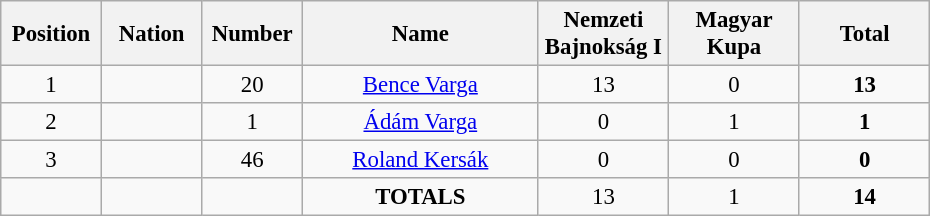<table class="wikitable" style="font-size: 95%; text-align: center;">
<tr>
<th width=60>Position</th>
<th width=60>Nation</th>
<th width=60>Number</th>
<th width=150>Name</th>
<th width=80>Nemzeti Bajnokság I</th>
<th width=80>Magyar Kupa</th>
<th width=80>Total</th>
</tr>
<tr>
<td>1</td>
<td></td>
<td>20</td>
<td><a href='#'>Bence Varga</a></td>
<td>13</td>
<td>0</td>
<td><strong>13</strong></td>
</tr>
<tr>
<td>2</td>
<td></td>
<td>1</td>
<td><a href='#'>Ádám Varga</a></td>
<td>0</td>
<td>1</td>
<td><strong>1</strong></td>
</tr>
<tr>
<td>3</td>
<td></td>
<td>46</td>
<td><a href='#'>Roland Kersák</a></td>
<td>0</td>
<td>0</td>
<td><strong>0</strong></td>
</tr>
<tr>
<td></td>
<td></td>
<td></td>
<td><strong>TOTALS</strong></td>
<td>13</td>
<td>1</td>
<td><strong>14</strong></td>
</tr>
</table>
